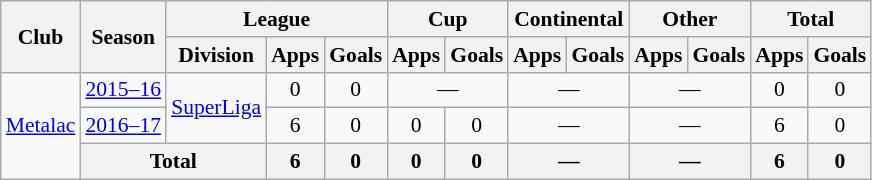<table class="wikitable" style="text-align: center;font-size:90%">
<tr>
<th rowspan="2">Club</th>
<th rowspan="2">Season</th>
<th colspan="3">League</th>
<th colspan="2">Cup</th>
<th colspan="2">Continental</th>
<th colspan="2">Other</th>
<th colspan="2">Total</th>
</tr>
<tr>
<th>Division</th>
<th>Apps</th>
<th>Goals</th>
<th>Apps</th>
<th>Goals</th>
<th>Apps</th>
<th>Goals</th>
<th>Apps</th>
<th>Goals</th>
<th>Apps</th>
<th>Goals</th>
</tr>
<tr>
<td rowspan="3" valign="center"><a href='#'>Metalac</a></td>
<td><a href='#'>2015–16</a></td>
<td rowspan=2><a href='#'>SuperLiga</a></td>
<td>0</td>
<td>0</td>
<td colspan="2">—</td>
<td colspan="2">—</td>
<td colspan="2">—</td>
<td>0</td>
<td>0</td>
</tr>
<tr>
<td><a href='#'>2016–17</a></td>
<td>6</td>
<td>0</td>
<td>0</td>
<td>0</td>
<td colspan="2">—</td>
<td colspan="2">—</td>
<td>6</td>
<td>0</td>
</tr>
<tr>
<th colspan="2">Total</th>
<th>6</th>
<th>0</th>
<th>0</th>
<th>0</th>
<th colspan="2">—</th>
<th colspan="2">—</th>
<th>6</th>
<th>0</th>
</tr>
</table>
